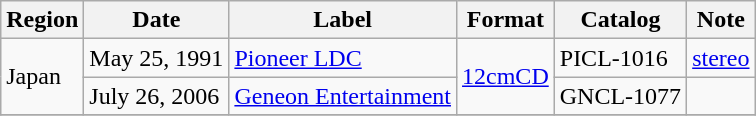<table class="wikitable sortable">
<tr>
<th>Region</th>
<th>Date</th>
<th>Label</th>
<th>Format</th>
<th>Catalog</th>
<th>Note</th>
</tr>
<tr>
<td rowspan="2">Japan</td>
<td>May 25, 1991</td>
<td><a href='#'>Pioneer LDC</a></td>
<td rowspan="2"><a href='#'>12cmCD</a></td>
<td>PICL-1016</td>
<td><a href='#'>stereo</a></td>
</tr>
<tr>
<td>July 26, 2006</td>
<td><a href='#'>Geneon Entertainment</a></td>
<td>GNCL-1077</td>
<td></td>
</tr>
<tr>
</tr>
</table>
